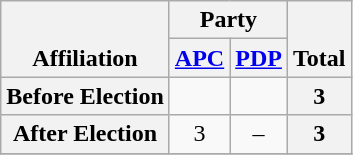<table class=wikitable style="text-align:center">
<tr style="vertical-align:bottom;">
<th rowspan=2>Affiliation</th>
<th colspan=2>Party</th>
<th rowspan=2>Total</th>
</tr>
<tr>
<th><a href='#'>APC</a></th>
<th><a href='#'>PDP</a></th>
</tr>
<tr>
<th>Before Election</th>
<td></td>
<td></td>
<th>3</th>
</tr>
<tr>
<th>After Election</th>
<td>3</td>
<td>–</td>
<th>3</th>
</tr>
<tr>
</tr>
</table>
